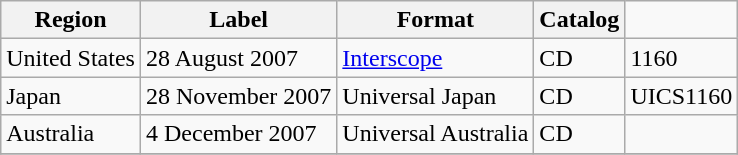<table class="wikitable">
<tr>
<th>Region</th>
<th>Label</th>
<th>Format</th>
<th>Catalog</th>
</tr>
<tr>
<td>United States</td>
<td>28 August 2007</td>
<td><a href='#'>Interscope</a></td>
<td>CD</td>
<td>1160</td>
</tr>
<tr>
<td>Japan</td>
<td>28 November 2007</td>
<td>Universal Japan</td>
<td>CD</td>
<td>UICS1160</td>
</tr>
<tr>
<td>Australia</td>
<td>4 December 2007</td>
<td>Universal Australia</td>
<td>CD</td>
<td></td>
</tr>
<tr>
</tr>
</table>
